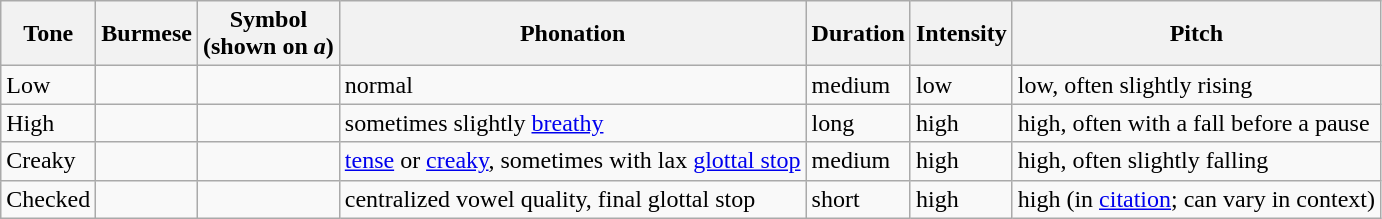<table class="wikitable">
<tr>
<th>Tone</th>
<th>Burmese</th>
<th>Symbol<br>(shown on <em>a</em>)</th>
<th>Phonation</th>
<th>Duration</th>
<th>Intensity</th>
<th>Pitch</th>
</tr>
<tr>
<td>Low</td>
<td></td>
<td></td>
<td>normal</td>
<td>medium</td>
<td>low</td>
<td>low, often slightly rising</td>
</tr>
<tr>
<td>High</td>
<td></td>
<td></td>
<td>sometimes slightly <a href='#'>breathy</a></td>
<td>long</td>
<td>high</td>
<td>high, often with a fall before a pause</td>
</tr>
<tr>
<td>Creaky</td>
<td></td>
<td></td>
<td><a href='#'>tense</a> or <a href='#'>creaky</a>, sometimes with lax <a href='#'>glottal stop</a></td>
<td>medium</td>
<td>high</td>
<td>high, often slightly falling</td>
</tr>
<tr>
<td>Checked</td>
<td></td>
<td></td>
<td>centralized vowel quality, final glottal stop</td>
<td>short</td>
<td>high</td>
<td>high (in <a href='#'>citation</a>; can vary in context)</td>
</tr>
</table>
